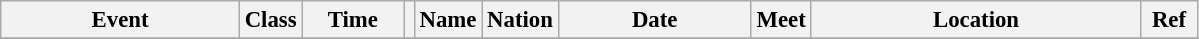<table class="wikitable" style="font-size: 95%;">
<tr>
<th style="width:10em">Event</th>
<th>Class</th>
<th style="width:4em">Time</th>
<th class="unsortable"></th>
<th>Name</th>
<th>Nation</th>
<th style="width:8em">Date</th>
<th>Meet</th>
<th style="width:14em">Location</th>
<th style="width:2em">Ref</th>
</tr>
<tr>
</tr>
</table>
